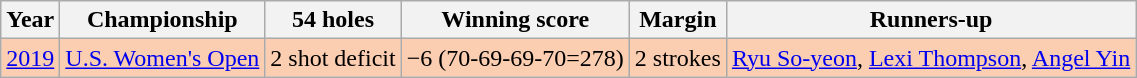<table class="wikitable">
<tr>
<th>Year</th>
<th>Championship</th>
<th>54 holes</th>
<th>Winning score</th>
<th>Margin</th>
<th>Runners-up</th>
</tr>
<tr style="background:#FBCEB1;">
<td><a href='#'>2019</a></td>
<td><a href='#'>U.S. Women's Open</a></td>
<td>2 shot deficit</td>
<td>−6 (70-69-69-70=278)</td>
<td>2 strokes</td>
<td> <a href='#'>Ryu So-yeon</a>,  <a href='#'>Lexi Thompson</a>,  <a href='#'>Angel Yin</a></td>
</tr>
</table>
